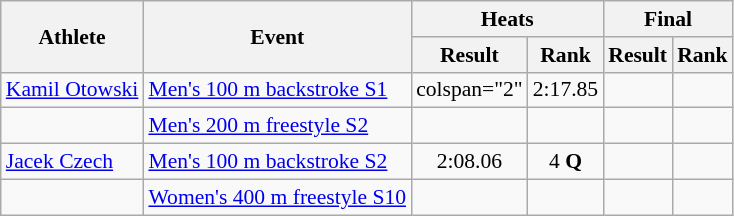<table class=wikitable style="font-size:90%">
<tr>
<th rowspan="2">Athlete</th>
<th rowspan="2">Event</th>
<th colspan="2">Heats</th>
<th colspan="2">Final</th>
</tr>
<tr>
<th>Result</th>
<th>Rank</th>
<th>Result</th>
<th>Rank</th>
</tr>
<tr align=center>
<td align=left><a href='#'>Kamil Otowski</a></td>
<td align=left><a href='#'>Men's 100 m backstroke S1</a></td>
<td>colspan="2" </td>
<td>2:17.85</td>
<td></td>
</tr>
<tr align=center>
<td align=left> </td>
<td align=left><a href='#'>Men's 200 m freestyle S2</a></td>
<td></td>
<td></td>
<td></td>
<td></td>
</tr>
<tr align=center>
<td align=left><a href='#'>Jacek Czech</a></td>
<td align=left><a href='#'>Men's 100 m backstroke S2</a></td>
<td>2:08.06</td>
<td>4 <strong>Q</strong></td>
<td></td>
<td></td>
</tr>
<tr align=center>
<td align=left> </td>
<td align=left><a href='#'>Women's 400 m freestyle S10</a></td>
<td></td>
<td></td>
<td></td>
<td></td>
</tr>
</table>
